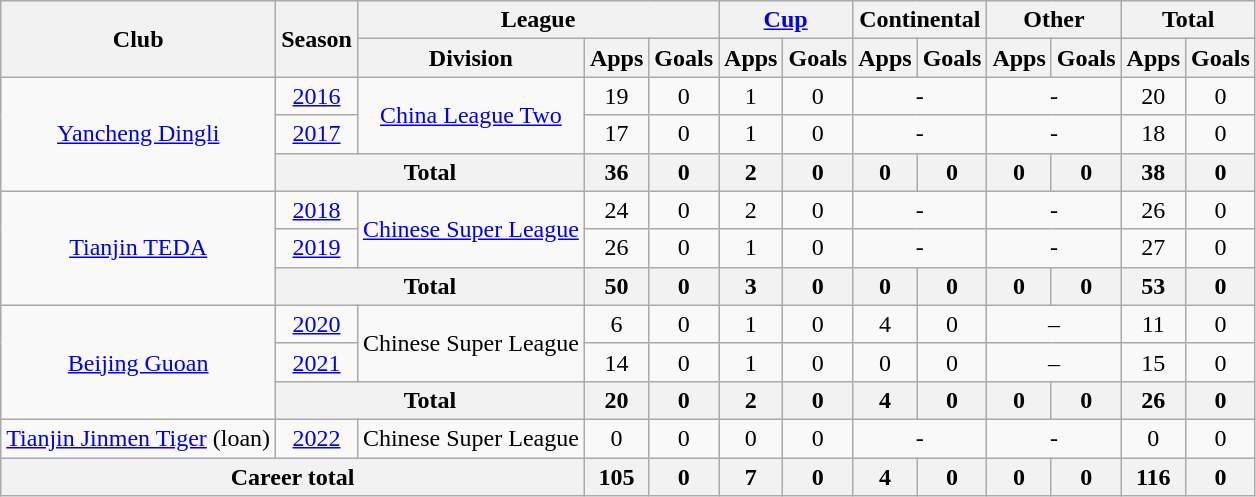<table class="wikitable" style="text-align: center">
<tr>
<th rowspan="2">Club</th>
<th rowspan="2">Season</th>
<th colspan="3">League</th>
<th colspan="2"><a href='#'>Cup</a></th>
<th colspan="2">Continental</th>
<th colspan="2">Other</th>
<th colspan="2">Total</th>
</tr>
<tr>
<th>Division</th>
<th>Apps</th>
<th>Goals</th>
<th>Apps</th>
<th>Goals</th>
<th>Apps</th>
<th>Goals</th>
<th>Apps</th>
<th>Goals</th>
<th>Apps</th>
<th>Goals</th>
</tr>
<tr>
<td rowspan="3"><a href='#'>Yancheng Dingli</a></td>
<td><a href='#'>2016</a></td>
<td rowspan="2"><a href='#'>China League Two</a></td>
<td>19</td>
<td>0</td>
<td>1</td>
<td>0</td>
<td colspan="2">-</td>
<td colspan="2">-</td>
<td>20</td>
<td>0</td>
</tr>
<tr>
<td><a href='#'>2017</a></td>
<td>17</td>
<td>0</td>
<td>1</td>
<td>0</td>
<td colspan="2">-</td>
<td colspan="2">-</td>
<td>18</td>
<td>0</td>
</tr>
<tr>
<th colspan="2"><strong>Total</strong></th>
<th>36</th>
<th>0</th>
<th>2</th>
<th>0</th>
<th>0</th>
<th>0</th>
<th>0</th>
<th>0</th>
<th>38</th>
<th>0</th>
</tr>
<tr>
<td rowspan="3"><a href='#'>Tianjin TEDA</a></td>
<td><a href='#'>2018</a></td>
<td rowspan="2"><a href='#'>Chinese Super League</a></td>
<td>24</td>
<td>0</td>
<td>2</td>
<td>0</td>
<td colspan="2">-</td>
<td colspan="2">-</td>
<td>26</td>
<td>0</td>
</tr>
<tr>
<td><a href='#'>2019</a></td>
<td>26</td>
<td>0</td>
<td>1</td>
<td>0</td>
<td colspan="2">-</td>
<td colspan="2">-</td>
<td>27</td>
<td>0</td>
</tr>
<tr>
<th colspan="2"><strong>Total</strong></th>
<th>50</th>
<th>0</th>
<th>3</th>
<th>0</th>
<th>0</th>
<th>0</th>
<th>0</th>
<th>0</th>
<th>53</th>
<th>0</th>
</tr>
<tr>
<td rowspan="3"><a href='#'>Beijing Guoan</a></td>
<td><a href='#'>2020</a></td>
<td rowspan="2">Chinese Super League</td>
<td>6</td>
<td>0</td>
<td>1</td>
<td>0</td>
<td>4</td>
<td>0</td>
<td colspan="2">–</td>
<td>11</td>
<td>0</td>
</tr>
<tr>
<td><a href='#'>2021</a></td>
<td>14</td>
<td>0</td>
<td>1</td>
<td>0</td>
<td>0</td>
<td>0</td>
<td colspan="2">–</td>
<td>15</td>
<td>0</td>
</tr>
<tr>
<th colspan="2">Total</th>
<th>20</th>
<th>0</th>
<th>2</th>
<th>0</th>
<th>4</th>
<th>0</th>
<th>0</th>
<th>0</th>
<th>26</th>
<th>0</th>
</tr>
<tr>
<td><a href='#'>Tianjin Jinmen Tiger</a> (loan)</td>
<td><a href='#'>2022</a></td>
<td>Chinese Super League</td>
<td>0</td>
<td>0</td>
<td>0</td>
<td>0</td>
<td colspan="2">-</td>
<td colspan="2">-</td>
<td>0</td>
<td>0</td>
</tr>
<tr>
<th colspan=3>Career total</th>
<th>105</th>
<th>0</th>
<th>7</th>
<th>0</th>
<th>4</th>
<th>0</th>
<th>0</th>
<th>0</th>
<th>116</th>
<th>0</th>
</tr>
</table>
